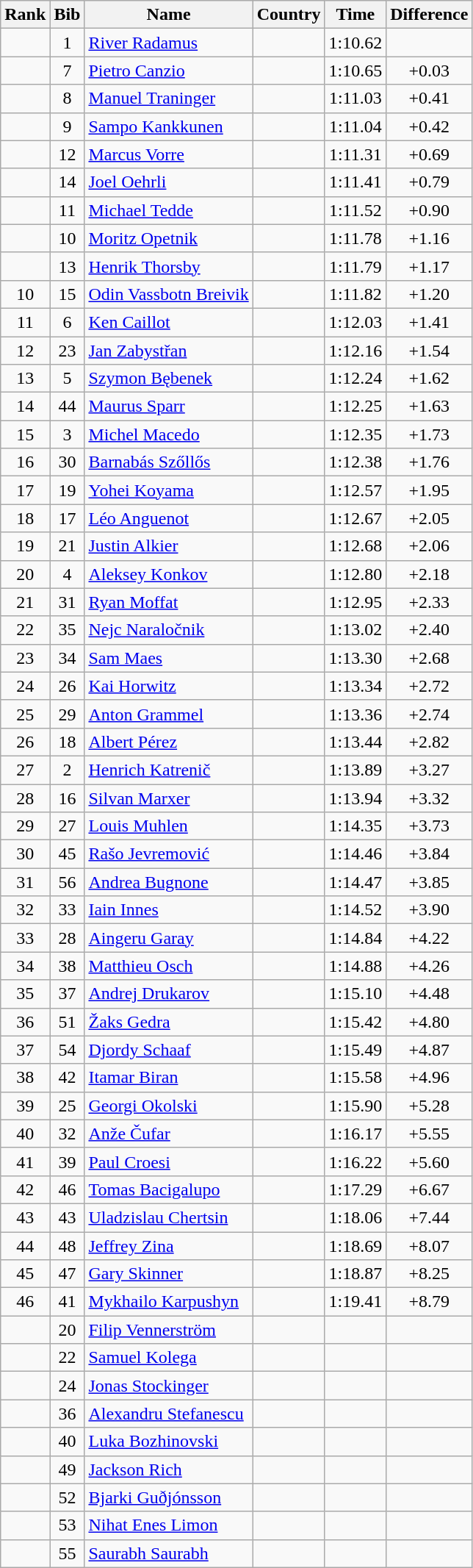<table class="wikitable sortable" style="text-align:center">
<tr>
<th>Rank</th>
<th>Bib</th>
<th>Name</th>
<th>Country</th>
<th>Time</th>
<th>Difference</th>
</tr>
<tr>
<td></td>
<td>1</td>
<td align=left><a href='#'>River Radamus</a></td>
<td align=left></td>
<td>1:10.62</td>
<td></td>
</tr>
<tr>
<td></td>
<td>7</td>
<td align=left><a href='#'>Pietro Canzio</a></td>
<td align=left></td>
<td>1:10.65</td>
<td>+0.03</td>
</tr>
<tr>
<td></td>
<td>8</td>
<td align=left><a href='#'>Manuel Traninger</a></td>
<td align=left></td>
<td>1:11.03</td>
<td>+0.41</td>
</tr>
<tr>
<td></td>
<td>9</td>
<td align=left><a href='#'>Sampo Kankkunen</a></td>
<td align=left></td>
<td>1:11.04</td>
<td>+0.42</td>
</tr>
<tr>
<td></td>
<td>12</td>
<td align=left><a href='#'>Marcus Vorre</a></td>
<td align=left></td>
<td>1:11.31</td>
<td>+0.69</td>
</tr>
<tr>
<td></td>
<td>14</td>
<td align=left><a href='#'>Joel Oehrli</a></td>
<td align=left></td>
<td>1:11.41</td>
<td>+0.79</td>
</tr>
<tr>
<td></td>
<td>11</td>
<td align=left><a href='#'>Michael Tedde</a></td>
<td align=left></td>
<td>1:11.52</td>
<td>+0.90</td>
</tr>
<tr>
<td></td>
<td>10</td>
<td align=left><a href='#'>Moritz Opetnik</a></td>
<td align=left></td>
<td>1:11.78</td>
<td>+1.16</td>
</tr>
<tr>
<td></td>
<td>13</td>
<td align=left><a href='#'>Henrik Thorsby</a></td>
<td align=left></td>
<td>1:11.79</td>
<td>+1.17</td>
</tr>
<tr>
<td>10</td>
<td>15</td>
<td align=left><a href='#'>Odin Vassbotn Breivik</a></td>
<td align=left></td>
<td>1:11.82</td>
<td>+1.20</td>
</tr>
<tr>
<td>11</td>
<td>6</td>
<td align=left><a href='#'>Ken Caillot</a></td>
<td align=left></td>
<td>1:12.03</td>
<td>+1.41</td>
</tr>
<tr>
<td>12</td>
<td>23</td>
<td align=left><a href='#'>Jan Zabystřan</a></td>
<td align=left></td>
<td>1:12.16</td>
<td>+1.54</td>
</tr>
<tr>
<td>13</td>
<td>5</td>
<td align=left><a href='#'>Szymon Bębenek</a></td>
<td align=left></td>
<td>1:12.24</td>
<td>+1.62</td>
</tr>
<tr>
<td>14</td>
<td>44</td>
<td align=left><a href='#'>Maurus Sparr</a></td>
<td align=left></td>
<td>1:12.25</td>
<td>+1.63</td>
</tr>
<tr>
<td>15</td>
<td>3</td>
<td align=left><a href='#'>Michel Macedo</a></td>
<td align=left></td>
<td>1:12.35</td>
<td>+1.73</td>
</tr>
<tr>
<td>16</td>
<td>30</td>
<td align=left><a href='#'>Barnabás Szőllős</a></td>
<td align=left></td>
<td>1:12.38</td>
<td>+1.76</td>
</tr>
<tr>
<td>17</td>
<td>19</td>
<td align=left><a href='#'>Yohei Koyama</a></td>
<td align=left></td>
<td>1:12.57</td>
<td>+1.95</td>
</tr>
<tr>
<td>18</td>
<td>17</td>
<td align=left><a href='#'>Léo Anguenot</a></td>
<td align=left></td>
<td>1:12.67</td>
<td>+2.05</td>
</tr>
<tr>
<td>19</td>
<td>21</td>
<td align=left><a href='#'>Justin Alkier</a></td>
<td align=left></td>
<td>1:12.68</td>
<td>+2.06</td>
</tr>
<tr>
<td>20</td>
<td>4</td>
<td align=left><a href='#'>Aleksey Konkov</a></td>
<td align=left></td>
<td>1:12.80</td>
<td>+2.18</td>
</tr>
<tr>
<td>21</td>
<td>31</td>
<td align=left><a href='#'>Ryan Moffat</a></td>
<td align=left></td>
<td>1:12.95</td>
<td>+2.33</td>
</tr>
<tr>
<td>22</td>
<td>35</td>
<td align=left><a href='#'>Nejc Naraločnik</a></td>
<td align=left></td>
<td>1:13.02</td>
<td>+2.40</td>
</tr>
<tr>
<td>23</td>
<td>34</td>
<td align=left><a href='#'>Sam Maes</a></td>
<td align=left></td>
<td>1:13.30</td>
<td>+2.68</td>
</tr>
<tr>
<td>24</td>
<td>26</td>
<td align=left><a href='#'>Kai Horwitz</a></td>
<td align=left></td>
<td>1:13.34</td>
<td>+2.72</td>
</tr>
<tr>
<td>25</td>
<td>29</td>
<td align=left><a href='#'>Anton Grammel</a></td>
<td align=left></td>
<td>1:13.36</td>
<td>+2.74</td>
</tr>
<tr>
<td>26</td>
<td>18</td>
<td align=left><a href='#'>Albert Pérez</a></td>
<td align=left></td>
<td>1:13.44</td>
<td>+2.82</td>
</tr>
<tr>
<td>27</td>
<td>2</td>
<td align=left><a href='#'>Henrich Katrenič</a></td>
<td align=left></td>
<td>1:13.89</td>
<td>+3.27</td>
</tr>
<tr>
<td>28</td>
<td>16</td>
<td align=left><a href='#'>Silvan Marxer</a></td>
<td align=left></td>
<td>1:13.94</td>
<td>+3.32</td>
</tr>
<tr>
<td>29</td>
<td>27</td>
<td align=left><a href='#'>Louis Muhlen</a></td>
<td align=left></td>
<td>1:14.35</td>
<td>+3.73</td>
</tr>
<tr>
<td>30</td>
<td>45</td>
<td align=left><a href='#'>Rašo Jevremović</a></td>
<td align=left></td>
<td>1:14.46</td>
<td>+3.84</td>
</tr>
<tr>
<td>31</td>
<td>56</td>
<td align=left><a href='#'>Andrea Bugnone</a></td>
<td align=left></td>
<td>1:14.47</td>
<td>+3.85</td>
</tr>
<tr>
<td>32</td>
<td>33</td>
<td align=left><a href='#'>Iain Innes</a></td>
<td align=left></td>
<td>1:14.52</td>
<td>+3.90</td>
</tr>
<tr>
<td>33</td>
<td>28</td>
<td align=left><a href='#'>Aingeru Garay</a></td>
<td align=left></td>
<td>1:14.84</td>
<td>+4.22</td>
</tr>
<tr>
<td>34</td>
<td>38</td>
<td align=left><a href='#'>Matthieu Osch</a></td>
<td align=left></td>
<td>1:14.88</td>
<td>+4.26</td>
</tr>
<tr>
<td>35</td>
<td>37</td>
<td align=left><a href='#'>Andrej Drukarov</a></td>
<td align=left></td>
<td>1:15.10</td>
<td>+4.48</td>
</tr>
<tr>
<td>36</td>
<td>51</td>
<td align=left><a href='#'>Žaks Gedra</a></td>
<td align=left></td>
<td>1:15.42</td>
<td>+4.80</td>
</tr>
<tr>
<td>37</td>
<td>54</td>
<td align=left><a href='#'>Djordy Schaaf</a></td>
<td align=left></td>
<td>1:15.49</td>
<td>+4.87</td>
</tr>
<tr>
<td>38</td>
<td>42</td>
<td align=left><a href='#'>Itamar Biran</a></td>
<td align=left></td>
<td>1:15.58</td>
<td>+4.96</td>
</tr>
<tr>
<td>39</td>
<td>25</td>
<td align=left><a href='#'>Georgi Okolski</a></td>
<td align=left></td>
<td>1:15.90</td>
<td>+5.28</td>
</tr>
<tr>
<td>40</td>
<td>32</td>
<td align=left><a href='#'>Anže Čufar</a></td>
<td align=left></td>
<td>1:16.17</td>
<td>+5.55</td>
</tr>
<tr>
<td>41</td>
<td>39</td>
<td align=left><a href='#'>Paul Croesi</a></td>
<td align=left></td>
<td>1:16.22</td>
<td>+5.60</td>
</tr>
<tr>
<td>42</td>
<td>46</td>
<td align=left><a href='#'>Tomas Bacigalupo</a></td>
<td align=left></td>
<td>1:17.29</td>
<td>+6.67</td>
</tr>
<tr>
<td>43</td>
<td>43</td>
<td align=left><a href='#'>Uladzislau Chertsin</a></td>
<td align=left></td>
<td>1:18.06</td>
<td>+7.44</td>
</tr>
<tr>
<td>44</td>
<td>48</td>
<td align=left><a href='#'>Jeffrey Zina</a></td>
<td align=left></td>
<td>1:18.69</td>
<td>+8.07</td>
</tr>
<tr>
<td>45</td>
<td>47</td>
<td align=left><a href='#'>Gary Skinner</a></td>
<td align=left></td>
<td>1:18.87</td>
<td>+8.25</td>
</tr>
<tr>
<td>46</td>
<td>41</td>
<td align=left><a href='#'>Mykhailo Karpushyn</a></td>
<td align=left></td>
<td>1:19.41</td>
<td>+8.79</td>
</tr>
<tr>
<td></td>
<td>20</td>
<td align=left><a href='#'>Filip Vennerström</a></td>
<td align=left></td>
<td></td>
<td></td>
</tr>
<tr>
<td></td>
<td>22</td>
<td align=left><a href='#'>Samuel Kolega</a></td>
<td align=left></td>
<td></td>
<td></td>
</tr>
<tr>
<td></td>
<td>24</td>
<td align=left><a href='#'>Jonas Stockinger</a></td>
<td align=left></td>
<td></td>
<td></td>
</tr>
<tr>
<td></td>
<td>36</td>
<td align=left><a href='#'>Alexandru Stefanescu</a></td>
<td align=left></td>
<td></td>
<td></td>
</tr>
<tr>
<td></td>
<td>40</td>
<td align=left><a href='#'>Luka Bozhinovski</a></td>
<td align=left></td>
<td></td>
<td></td>
</tr>
<tr>
<td></td>
<td>49</td>
<td align=left><a href='#'>Jackson Rich</a></td>
<td align=left></td>
<td></td>
<td></td>
</tr>
<tr>
<td></td>
<td>52</td>
<td align=left><a href='#'>Bjarki Guðjónsson</a></td>
<td align=left></td>
<td></td>
<td></td>
</tr>
<tr>
<td></td>
<td>53</td>
<td align=left><a href='#'>Nihat Enes Limon</a></td>
<td align=left></td>
<td></td>
<td></td>
</tr>
<tr>
<td></td>
<td>55</td>
<td align=left><a href='#'>Saurabh Saurabh</a></td>
<td align=left></td>
<td></td>
<td></td>
</tr>
</table>
